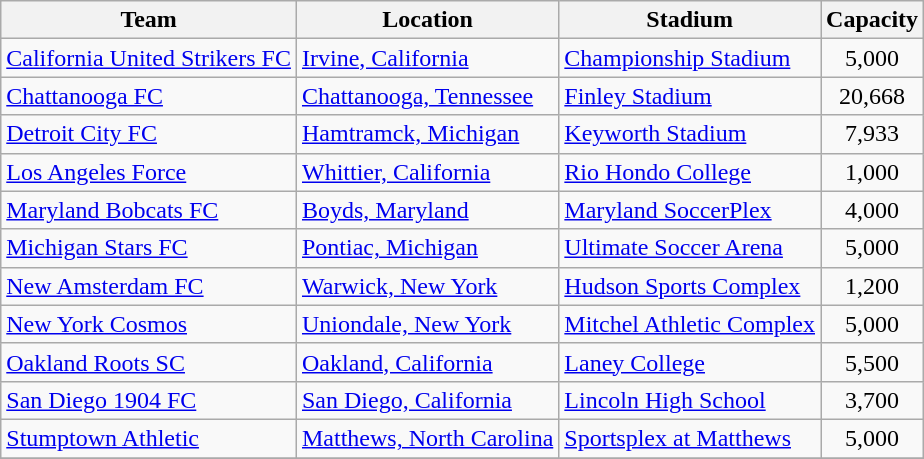<table class="wikitable sortable">
<tr>
<th>Team</th>
<th>Location</th>
<th>Stadium</th>
<th>Capacity</th>
</tr>
<tr>
<td><a href='#'>California United Strikers FC</a></td>
<td><a href='#'>Irvine, California</a></td>
<td><a href='#'>Championship Stadium</a></td>
<td style="text-align:center">5,000</td>
</tr>
<tr>
<td><a href='#'>Chattanooga FC</a></td>
<td><a href='#'>Chattanooga, Tennessee</a></td>
<td><a href='#'>Finley Stadium</a></td>
<td style="text-align:center">20,668</td>
</tr>
<tr>
<td><a href='#'>Detroit City FC</a></td>
<td><a href='#'>Hamtramck, Michigan</a></td>
<td><a href='#'>Keyworth Stadium</a></td>
<td style="text-align:center">7,933</td>
</tr>
<tr>
<td><a href='#'>Los Angeles Force</a></td>
<td><a href='#'>Whittier, California</a></td>
<td><a href='#'>Rio Hondo College</a></td>
<td style="text-align:center">1,000</td>
</tr>
<tr>
<td><a href='#'>Maryland Bobcats FC</a></td>
<td><a href='#'>Boyds, Maryland</a></td>
<td><a href='#'>Maryland SoccerPlex</a></td>
<td style="text-align:center">4,000</td>
</tr>
<tr>
<td><a href='#'>Michigan Stars FC</a></td>
<td><a href='#'>Pontiac, Michigan</a></td>
<td><a href='#'>Ultimate Soccer Arena</a></td>
<td style="text-align:center">5,000</td>
</tr>
<tr>
<td><a href='#'>New Amsterdam FC</a></td>
<td><a href='#'>Warwick, New York</a></td>
<td><a href='#'>Hudson Sports Complex</a></td>
<td style="text-align:center">1,200</td>
</tr>
<tr>
<td><a href='#'>New York Cosmos</a></td>
<td><a href='#'>Uniondale, New York</a></td>
<td><a href='#'>Mitchel Athletic Complex</a></td>
<td style="text-align:center">5,000</td>
</tr>
<tr>
<td><a href='#'>Oakland Roots SC</a></td>
<td><a href='#'>Oakland, California</a></td>
<td><a href='#'>Laney College</a></td>
<td style="text-align:center">5,500</td>
</tr>
<tr>
<td><a href='#'>San Diego 1904 FC</a></td>
<td><a href='#'>San Diego, California</a></td>
<td><a href='#'>Lincoln High School</a></td>
<td style="text-align:center">3,700</td>
</tr>
<tr>
<td><a href='#'>Stumptown Athletic</a></td>
<td><a href='#'>Matthews, North Carolina</a></td>
<td><a href='#'>Sportsplex at Matthews</a></td>
<td style="text-align:center">5,000</td>
</tr>
<tr>
</tr>
</table>
